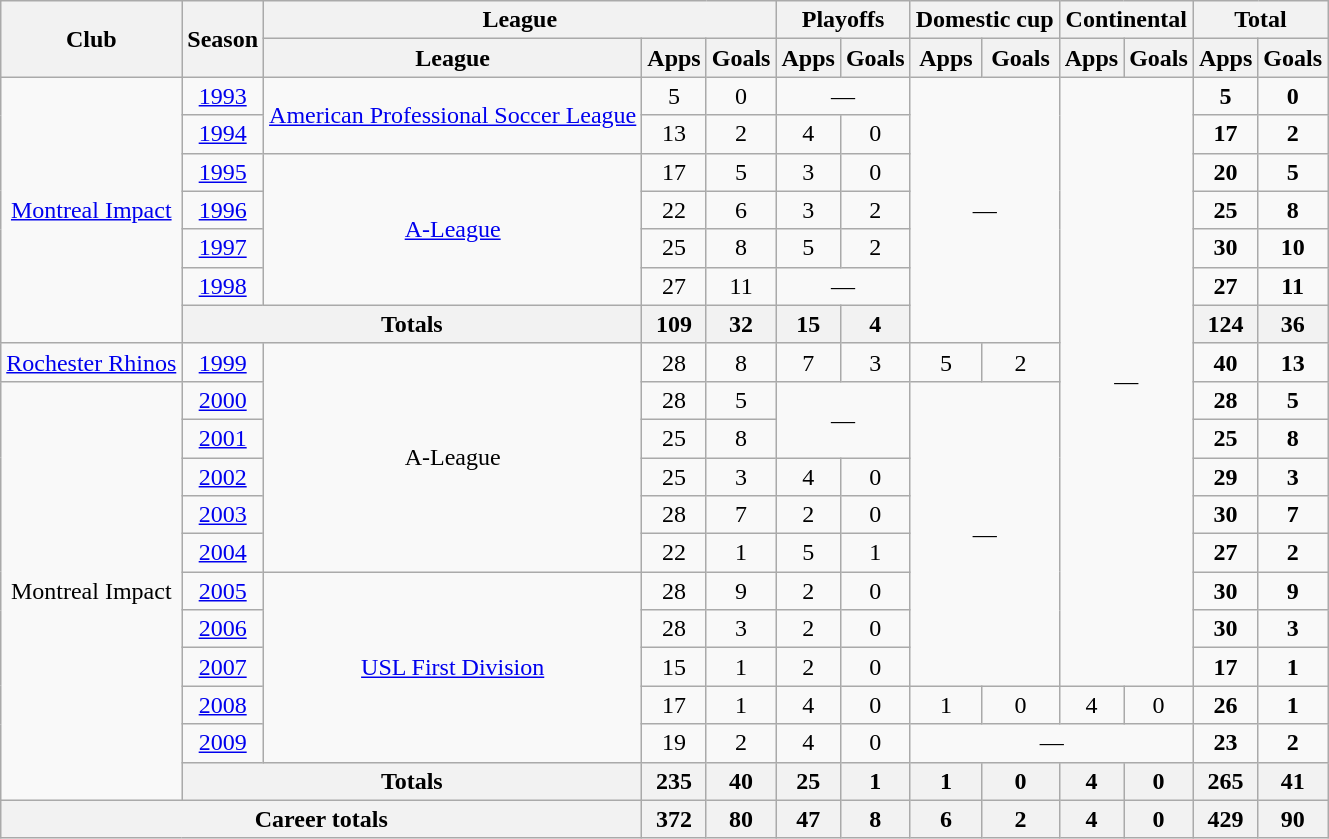<table class="wikitable" Style="text-align: center">
<tr>
<th rowspan="2">Club</th>
<th rowspan="2">Season</th>
<th colspan="3">League</th>
<th colspan="2">Playoffs</th>
<th colspan="2">Domestic cup</th>
<th colspan="2">Continental</th>
<th colspan="2">Total</th>
</tr>
<tr>
<th>League</th>
<th>Apps</th>
<th>Goals</th>
<th>Apps</th>
<th>Goals</th>
<th>Apps</th>
<th>Goals</th>
<th>Apps</th>
<th>Goals</th>
<th>Apps</th>
<th>Goals</th>
</tr>
<tr>
<td rowspan="7"><a href='#'>Montreal Impact</a></td>
<td><a href='#'>1993</a></td>
<td rowspan="2"><a href='#'>American Professional Soccer League</a></td>
<td>5</td>
<td>0</td>
<td colspan="2">—</td>
<td rowspan="7" colspan="2">—</td>
<td rowspan="16" colspan="2">—</td>
<td><strong>5</strong></td>
<td><strong>0</strong></td>
</tr>
<tr>
<td><a href='#'>1994</a></td>
<td>13</td>
<td>2</td>
<td>4</td>
<td>0</td>
<td><strong>17</strong></td>
<td><strong>2</strong></td>
</tr>
<tr>
<td><a href='#'>1995</a></td>
<td rowspan="4"><a href='#'>A-League</a></td>
<td>17</td>
<td>5</td>
<td>3</td>
<td>0</td>
<td><strong>20</strong></td>
<td><strong>5</strong></td>
</tr>
<tr>
<td><a href='#'>1996</a></td>
<td>22</td>
<td>6</td>
<td>3</td>
<td>2</td>
<td><strong>25</strong></td>
<td><strong>8</strong></td>
</tr>
<tr>
<td><a href='#'>1997</a></td>
<td>25</td>
<td>8</td>
<td>5</td>
<td>2</td>
<td><strong>30</strong></td>
<td><strong>10</strong></td>
</tr>
<tr>
<td><a href='#'>1998</a></td>
<td>27</td>
<td>11</td>
<td colspan="2">—</td>
<td><strong>27</strong></td>
<td><strong>11</strong></td>
</tr>
<tr>
<th colspan="2">Totals</th>
<th>109</th>
<th>32</th>
<th>15</th>
<th>4</th>
<th>124</th>
<th>36</th>
</tr>
<tr>
<td><a href='#'>Rochester Rhinos</a></td>
<td><a href='#'>1999</a></td>
<td rowspan="6">A-League</td>
<td>28</td>
<td>8</td>
<td>7</td>
<td>3</td>
<td>5</td>
<td>2</td>
<td><strong>40</strong></td>
<td><strong>13</strong></td>
</tr>
<tr>
<td rowspan="11">Montreal Impact</td>
<td><a href='#'>2000</a></td>
<td>28</td>
<td>5</td>
<td rowspan="2" colspan="2">—</td>
<td rowspan="8" colspan="2">—</td>
<td><strong>28</strong></td>
<td><strong>5</strong></td>
</tr>
<tr>
<td><a href='#'>2001</a></td>
<td>25</td>
<td>8</td>
<td><strong>25</strong></td>
<td><strong>8</strong></td>
</tr>
<tr>
<td><a href='#'>2002</a></td>
<td>25</td>
<td>3</td>
<td>4</td>
<td>0</td>
<td><strong>29</strong></td>
<td><strong>3</strong></td>
</tr>
<tr>
<td><a href='#'>2003</a></td>
<td>28</td>
<td>7</td>
<td>2</td>
<td>0</td>
<td><strong>30</strong></td>
<td><strong>7</strong></td>
</tr>
<tr>
<td><a href='#'>2004</a></td>
<td>22</td>
<td>1</td>
<td>5</td>
<td>1</td>
<td><strong>27</strong></td>
<td><strong>2</strong></td>
</tr>
<tr>
<td><a href='#'>2005</a></td>
<td rowspan="5"><a href='#'>USL First Division</a></td>
<td>28</td>
<td>9</td>
<td>2</td>
<td>0</td>
<td><strong>30</strong></td>
<td><strong>9</strong></td>
</tr>
<tr>
<td><a href='#'>2006</a></td>
<td>28</td>
<td>3</td>
<td>2</td>
<td>0</td>
<td><strong>30</strong></td>
<td><strong>3</strong></td>
</tr>
<tr>
<td><a href='#'>2007</a></td>
<td>15</td>
<td>1</td>
<td>2</td>
<td>0</td>
<td><strong>17</strong></td>
<td><strong>1</strong></td>
</tr>
<tr>
<td><a href='#'>2008</a></td>
<td>17</td>
<td>1</td>
<td>4</td>
<td>0</td>
<td>1</td>
<td>0</td>
<td>4</td>
<td>0</td>
<td><strong>26</strong></td>
<td><strong>1</strong></td>
</tr>
<tr>
<td><a href='#'>2009</a></td>
<td>19</td>
<td>2</td>
<td>4</td>
<td>0</td>
<td colspan="4">—</td>
<td><strong>23</strong></td>
<td><strong>2</strong></td>
</tr>
<tr>
<th colspan="2">Totals</th>
<th>235</th>
<th>40</th>
<th>25</th>
<th>1</th>
<th>1</th>
<th>0</th>
<th>4</th>
<th>0</th>
<th>265</th>
<th>41</th>
</tr>
<tr>
<th colspan="3">Career totals</th>
<th>372</th>
<th>80</th>
<th>47</th>
<th>8</th>
<th>6</th>
<th>2</th>
<th>4</th>
<th>0</th>
<th>429</th>
<th>90</th>
</tr>
</table>
